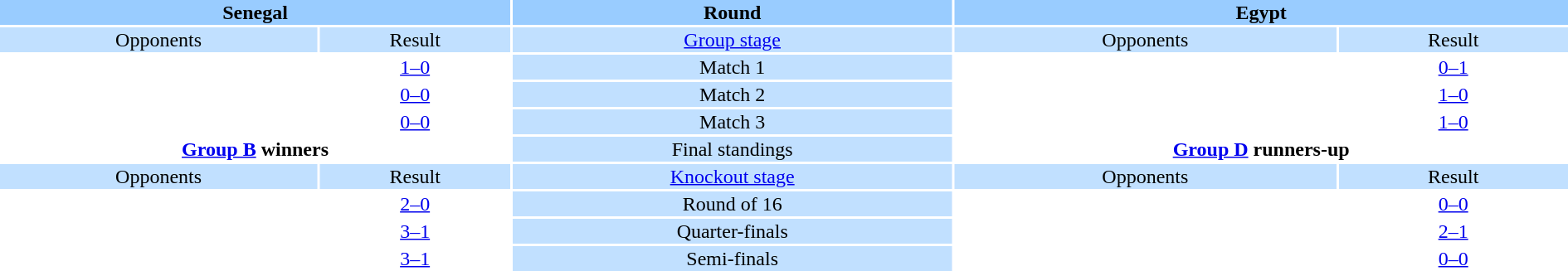<table style="width:100%; text-align:center;">
<tr style="vertical-align:top; background:#99CCFF;">
<th colspan="2">Senegal</th>
<th>Round</th>
<th colspan="2">Egypt</th>
</tr>
<tr style="vertical-align:top; background:#C1E0FF;">
<td>Opponents</td>
<td>Result</td>
<td><a href='#'>Group stage</a></td>
<td>Opponents</td>
<td>Result</td>
</tr>
<tr>
<td style="text-align:left;"></td>
<td><a href='#'>1–0</a></td>
<td style="background:#C1E0FF;">Match 1</td>
<td style="text-align:left;"></td>
<td><a href='#'>0–1</a></td>
</tr>
<tr>
<td style="text-align:left;"></td>
<td><a href='#'>0–0</a></td>
<td style="background:#C1E0FF;">Match 2</td>
<td style="text-align:left;"></td>
<td><a href='#'>1–0</a></td>
</tr>
<tr>
<td style="text-align:left;"></td>
<td><a href='#'>0–0</a></td>
<td style="background:#C1E0FF;">Match 3</td>
<td style="text-align:left;"></td>
<td><a href='#'>1–0</a></td>
</tr>
<tr>
<td colspan="2" style="text-align:center;"><strong><a href='#'>Group B</a> winners</strong><br><div></div></td>
<td style="background:#C1E0FF;">Final standings</td>
<td colspan="2" style="text-align:center;"><strong><a href='#'>Group D</a> runners-up</strong><br><div></div></td>
</tr>
<tr style="vertical-align:top; background:#C1E0FF;">
<td>Opponents</td>
<td>Result</td>
<td><a href='#'>Knockout stage</a></td>
<td>Opponents</td>
<td>Result</td>
</tr>
<tr>
<td style="text-align:left;"></td>
<td><a href='#'>2–0</a></td>
<td style="background:#C1E0FF;">Round of 16</td>
<td style="text-align:left;"></td>
<td><a href='#'>0–0</a>  </td>
</tr>
<tr>
<td style="text-align:left;"></td>
<td><a href='#'>3–1</a></td>
<td style="background:#C1E0FF;">Quarter-finals</td>
<td style="text-align:left;"></td>
<td><a href='#'>2–1</a> </td>
</tr>
<tr>
<td style="text-align:left;"></td>
<td><a href='#'>3–1</a></td>
<td style="background:#C1E0FF;">Semi-finals</td>
<td style="text-align:left;"></td>
<td><a href='#'>0–0</a>  </td>
</tr>
</table>
